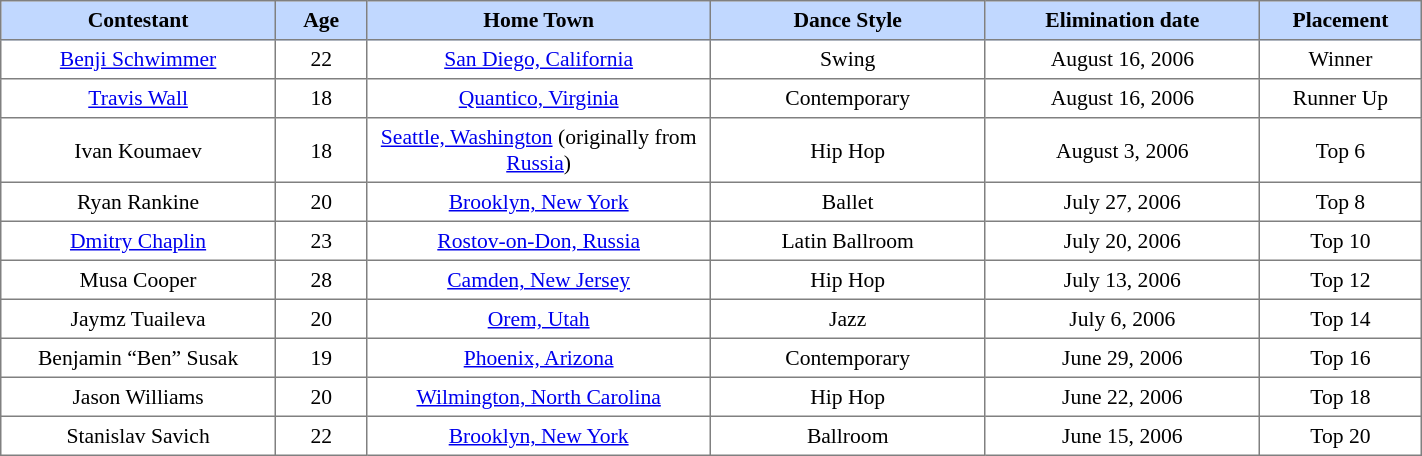<table border="1" cellpadding="4" cellspacing="0" style="text-align:center; font-size:90%; border-collapse:collapse; width:75%;">
<tr style="background:#C1D8FF;">
<th style="width:12%;">Contestant</th>
<th style="width:4%; text-align:center;">Age</th>
<th style="width:15%;">Home Town</th>
<th style="width:12%;">Dance Style</th>
<th style="width:12%;">Elimination date</th>
<th style="width:6%;">Placement</th>
</tr>
<tr>
<td><a href='#'>Benji Schwimmer</a></td>
<td>22</td>
<td><a href='#'>San Diego, California</a></td>
<td>Swing</td>
<td>August 16, 2006</td>
<td>Winner</td>
</tr>
<tr>
<td><a href='#'>Travis Wall</a></td>
<td>18</td>
<td><a href='#'>Quantico, Virginia</a></td>
<td>Contemporary</td>
<td>August 16, 2006</td>
<td>Runner Up</td>
</tr>
<tr>
<td>Ivan Koumaev</td>
<td>18</td>
<td><a href='#'>Seattle, Washington</a> (originally from <a href='#'>Russia</a>)</td>
<td>Hip Hop</td>
<td>August 3, 2006</td>
<td>Top 6</td>
</tr>
<tr>
<td>Ryan Rankine</td>
<td>20</td>
<td><a href='#'>Brooklyn, New York</a></td>
<td>Ballet</td>
<td>July 27, 2006</td>
<td>Top 8</td>
</tr>
<tr>
<td><a href='#'>Dmitry Chaplin</a></td>
<td>23</td>
<td><a href='#'>Rostov-on-Don, Russia</a></td>
<td>Latin Ballroom</td>
<td>July 20, 2006</td>
<td>Top 10</td>
</tr>
<tr>
<td>Musa Cooper</td>
<td>28</td>
<td><a href='#'>Camden, New Jersey</a></td>
<td>Hip Hop</td>
<td>July 13, 2006</td>
<td>Top 12</td>
</tr>
<tr>
<td>Jaymz Tuaileva</td>
<td>20</td>
<td><a href='#'>Orem, Utah</a></td>
<td>Jazz</td>
<td>July 6, 2006</td>
<td>Top 14</td>
</tr>
<tr>
<td>Benjamin “Ben” Susak</td>
<td>19</td>
<td><a href='#'>Phoenix, Arizona</a></td>
<td>Contemporary</td>
<td>June 29, 2006</td>
<td>Top 16</td>
</tr>
<tr>
<td>Jason Williams</td>
<td>20</td>
<td><a href='#'>Wilmington, North Carolina</a></td>
<td>Hip Hop</td>
<td>June 22, 2006</td>
<td>Top 18</td>
</tr>
<tr>
<td>Stanislav Savich</td>
<td>22</td>
<td><a href='#'>Brooklyn, New York</a></td>
<td>Ballroom</td>
<td>June 15, 2006</td>
<td>Top 20</td>
</tr>
</table>
